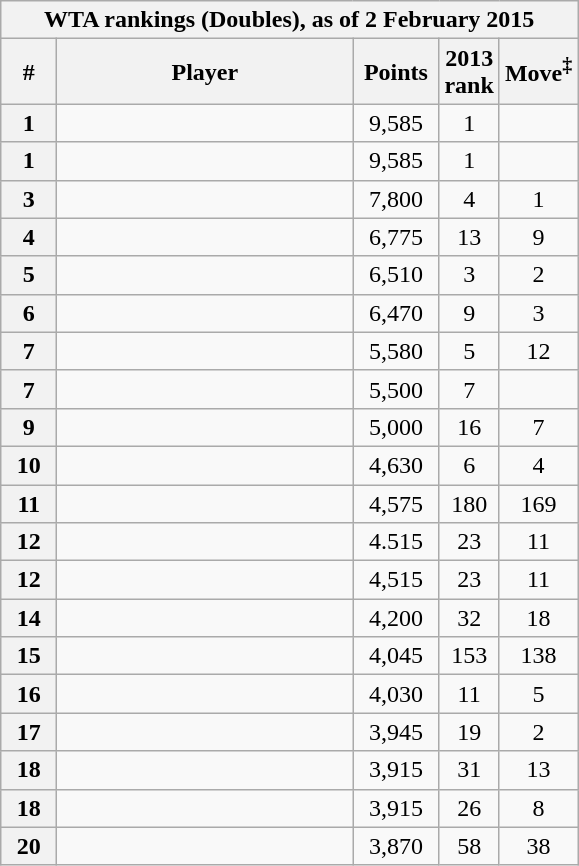<table class="wikitable sortable">
<tr>
<th colspan="5">WTA rankings (Doubles), as of 2 February 2015</th>
</tr>
<tr>
<th style="width:30px;">#</th>
<th style="width:190px;">Player</th>
<th style="width:50px;">Points</th>
<th style="width:30px;">2013 rank</th>
<th style="width:40px;">Move<sup>‡</sup></th>
</tr>
<tr style="text-align:center;">
<th>1</th>
<td style="text-align:left;"></td>
<td>9,585</td>
<td>1</td>
<td></td>
</tr>
<tr style="text-align:center;">
<th>1</th>
<td style="text-align:left;"></td>
<td>9,585</td>
<td>1</td>
<td></td>
</tr>
<tr style="text-align:center;">
<th>3</th>
<td style="text-align:left;"></td>
<td>7,800</td>
<td>4</td>
<td> 1</td>
</tr>
<tr style="text-align:center;">
<th>4</th>
<td style="text-align:left;"></td>
<td>6,775</td>
<td>13</td>
<td> 9</td>
</tr>
<tr style="text-align:center;">
<th>5</th>
<td style="text-align:left;"></td>
<td>6,510</td>
<td>3</td>
<td> 2</td>
</tr>
<tr style="text-align:center;">
<th>6</th>
<td style="text-align:left;"></td>
<td>6,470</td>
<td>9</td>
<td> 3</td>
</tr>
<tr style="text-align:center;">
<th>7</th>
<td style="text-align:left;"></td>
<td>5,580</td>
<td>5</td>
<td> 12</td>
</tr>
<tr style="text-align:center;">
<th>7</th>
<td style="text-align:left;"></td>
<td>5,500</td>
<td>7</td>
<td></td>
</tr>
<tr style="text-align:center;">
<th>9</th>
<td style="text-align:left;"></td>
<td>5,000</td>
<td>16</td>
<td> 7</td>
</tr>
<tr style="text-align:center;">
<th>10</th>
<td style="text-align:left;"></td>
<td>4,630</td>
<td>6</td>
<td> 4</td>
</tr>
<tr style="text-align:center;">
<th>11</th>
<td style="text-align:left;"></td>
<td>4,575</td>
<td>180</td>
<td> 169</td>
</tr>
<tr style="text-align:center;">
<th>12</th>
<td style="text-align:left;"></td>
<td>4.515</td>
<td>23</td>
<td> 11</td>
</tr>
<tr style="text-align:center;">
<th>12</th>
<td style="text-align:left;"></td>
<td>4,515</td>
<td>23</td>
<td> 11</td>
</tr>
<tr style="text-align:center;">
<th>14</th>
<td style="text-align:left;"></td>
<td>4,200</td>
<td>32</td>
<td> 18</td>
</tr>
<tr style="text-align:center;">
<th>15</th>
<td style="text-align:left;"></td>
<td>4,045</td>
<td>153</td>
<td> 138</td>
</tr>
<tr style="text-align:center;">
<th>16</th>
<td style="text-align:left;"></td>
<td>4,030</td>
<td>11</td>
<td> 5</td>
</tr>
<tr style="text-align:center;">
<th>17</th>
<td style="text-align:left;"></td>
<td>3,945</td>
<td>19</td>
<td> 2</td>
</tr>
<tr style="text-align:center;">
<th>18</th>
<td style="text-align:left;"></td>
<td>3,915</td>
<td>31</td>
<td> 13</td>
</tr>
<tr style="text-align:center;">
<th>18</th>
<td style="text-align:left;"></td>
<td>3,915</td>
<td>26</td>
<td> 8</td>
</tr>
<tr style="text-align:center;">
<th>20</th>
<td style="text-align:left;"></td>
<td>3,870</td>
<td>58</td>
<td> 38</td>
</tr>
</table>
